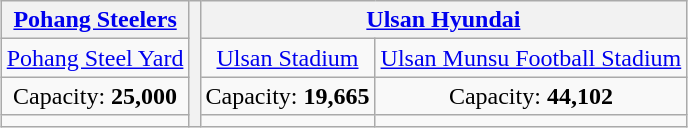<table class="wikitable" style="margin:1em auto; text-align:center;">
<tr>
<th><a href='#'>Pohang Steelers</a></th>
<th rowspan=4></th>
<th colspan=2><a href='#'>Ulsan Hyundai</a></th>
</tr>
<tr>
<td><a href='#'>Pohang Steel Yard</a></td>
<td><a href='#'>Ulsan Stadium</a></td>
<td><a href='#'>Ulsan Munsu Football Stadium</a></td>
</tr>
<tr>
<td>Capacity: <strong>25,000</strong></td>
<td>Capacity: <strong>19,665</strong></td>
<td>Capacity: <strong>44,102</strong></td>
</tr>
<tr>
<td></td>
<td></td>
<td></td>
</tr>
</table>
